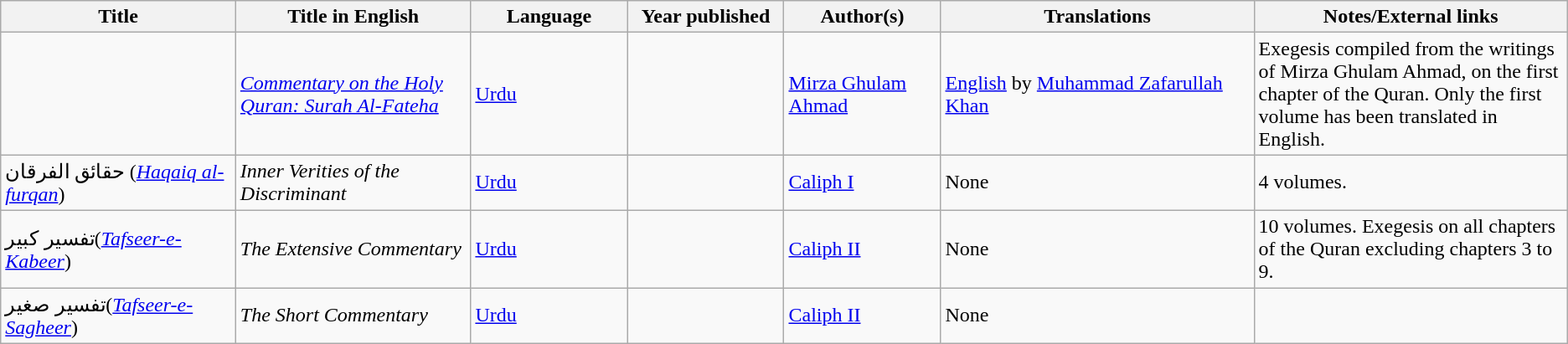<table class="wikitable sortable">
<tr>
<th width="15%">Title</th>
<th width="15%">Title in English</th>
<th width="10%">Language</th>
<th width="10%">Year published</th>
<th width="10%">Author(s)</th>
<th width="20%">Translations</th>
<th width="30%">Notes/External links</th>
</tr>
<tr>
<td></td>
<td><em><a href='#'>Commentary on the Holy Quran: Surah Al-Fateha</a></em></td>
<td><a href='#'>Urdu</a></td>
<td></td>
<td><a href='#'>Mirza Ghulam Ahmad</a></td>
<td><a href='#'>English</a> by <a href='#'>Muhammad Zafarullah Khan</a></td>
<td>Exegesis compiled from the writings of Mirza Ghulam Ahmad, on the first chapter of the Quran. Only the first volume has been translated in English. </td>
</tr>
<tr>
<td>حقائق الفرقان (<em><a href='#'>Haqaiq al-furqan</a></em>)</td>
<td><em>Inner Verities of the Discriminant</em></td>
<td><a href='#'>Urdu</a></td>
<td></td>
<td><a href='#'>Caliph I</a></td>
<td>None</td>
<td>4 volumes. </td>
</tr>
<tr>
<td>تفسير کبير(<em><a href='#'>Tafseer-e-Kabeer</a></em>)</td>
<td><em>The Extensive Commentary</em></td>
<td><a href='#'>Urdu</a></td>
<td></td>
<td><a href='#'>Caliph II</a></td>
<td>None</td>
<td>10 volumes. Exegesis on all chapters of the Quran excluding chapters 3 to 9.</td>
</tr>
<tr>
<td>تفسیر صغیر(<em><a href='#'>Tafseer-e-Sagheer</a></em>)</td>
<td><em>The Short Commentary</em></td>
<td><a href='#'>Urdu</a></td>
<td></td>
<td><a href='#'>Caliph II</a></td>
<td>None</td>
<td></td>
</tr>
</table>
